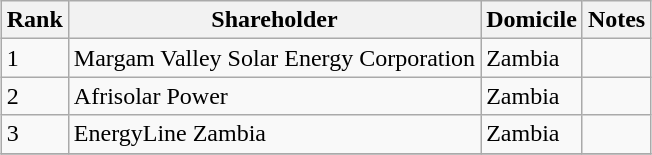<table class="wikitable sortable" style="margin: 0.5em auto">
<tr>
<th>Rank</th>
<th>Shareholder</th>
<th>Domicile</th>
<th>Notes</th>
</tr>
<tr>
<td>1</td>
<td>Margam Valley Solar Energy Corporation</td>
<td>Zambia</td>
<td></td>
</tr>
<tr>
<td>2</td>
<td>Afrisolar Power</td>
<td>Zambia</td>
<td></td>
</tr>
<tr>
<td>3</td>
<td>EnergyLine Zambia</td>
<td>Zambia</td>
<td></td>
</tr>
<tr>
</tr>
</table>
